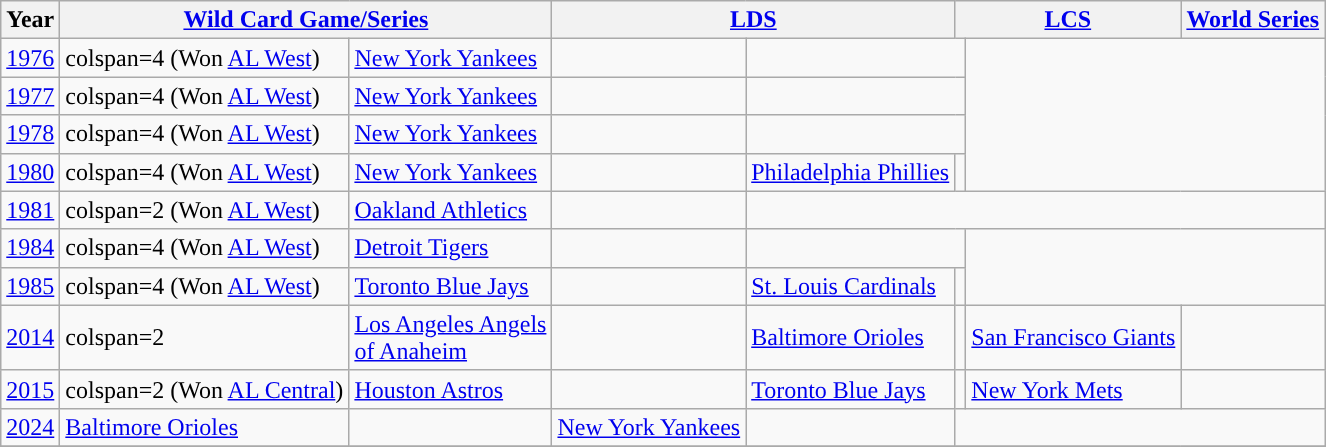<table class="wikitable">
<tr>
<th>Year</th>
<th colspan=2><a href='#'><span>Wild Card Game/Series</span></a></th>
<th colspan=2><a href='#'><span>LDS</span></a></th>
<th colspan=2><a href='#'><span>LCS</span></a></th>
<th colspan=2><a href='#'><span>World Series</span></a></th>
</tr>
<tr>
<td align=center><a href='#'>1976</a></td>
<td>colspan=4  (Won <a href='#'>AL West</a>)</td>
<td><a href='#'>New York Yankees</a></td>
<td></td>
<td colspan=2></td>
</tr>
<tr>
<td align=center><a href='#'>1977</a></td>
<td>colspan=4  (Won <a href='#'>AL West</a>)</td>
<td><a href='#'>New York Yankees</a></td>
<td></td>
<td colspan=2></td>
</tr>
<tr>
<td align=center><a href='#'>1978</a></td>
<td>colspan=4  (Won <a href='#'>AL West</a>)</td>
<td><a href='#'>New York Yankees</a></td>
<td></td>
<td colspan=2></td>
</tr>
<tr>
<td align=center><a href='#'>1980</a></td>
<td>colspan=4  (Won <a href='#'>AL West</a>)</td>
<td><a href='#'>New York Yankees</a></td>
<td></td>
<td><a href='#'>Philadelphia Phillies</a></td>
<td></td>
</tr>
<tr>
<td align=center><a href='#'>1981</a></td>
<td>colspan=2  (Won <a href='#'>AL West</a>)</td>
<td><a href='#'>Oakland Athletics</a></td>
<td></td>
<td colspan=4></td>
</tr>
<tr>
<td align=center><a href='#'>1984</a></td>
<td>colspan=4  (Won <a href='#'>AL West</a>)</td>
<td><a href='#'>Detroit Tigers</a></td>
<td></td>
<td colspan=2></td>
</tr>
<tr>
<td align=center><a href='#'>1985</a></td>
<td>colspan=4  (Won <a href='#'>AL West</a>)</td>
<td><a href='#'>Toronto Blue Jays</a></td>
<td></td>
<td><a href='#'>St. Louis Cardinals</a></td>
<td></td>
</tr>
<tr>
<td align=center><a href='#'>2014</a></td>
<td>colspan=2 </td>
<td><a href='#'>Los Angeles Angels<br>of Anaheim</a></td>
<td></td>
<td><a href='#'>Baltimore Orioles</a></td>
<td></td>
<td><a href='#'>San Francisco Giants</a></td>
<td></td>
</tr>
<tr>
<td align=center><a href='#'>2015</a></td>
<td>colspan=2  (Won <a href='#'>AL Central</a>)</td>
<td><a href='#'>Houston Astros</a></td>
<td></td>
<td><a href='#'>Toronto Blue Jays</a></td>
<td></td>
<td><a href='#'>New York Mets</a></td>
<td></td>
</tr>
<tr>
<td align=center><a href='#'>2024</a></td>
<td><a href='#'>Baltimore Orioles</a></td>
<td></td>
<td><a href='#'>New York Yankees</a></td>
<td></td>
<td colspan=4></td>
</tr>
<tr>
</tr>
</table>
